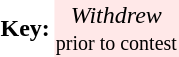<table>
<tr>
<td><strong>Key:</strong></td>
<td style="text-align:center; background:#ffe8e8;"><em>Withdrew</em><br><small>prior to contest</small></td>
</tr>
</table>
